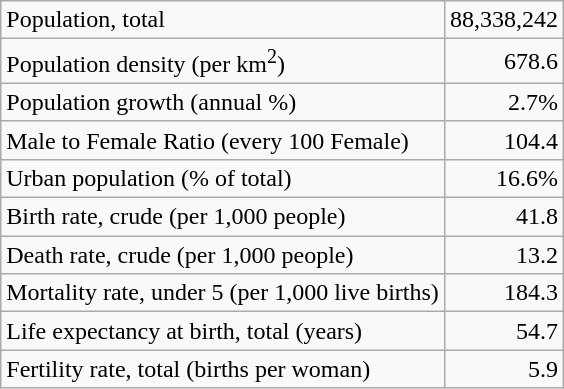<table class="wikitable">
<tr>
<td>Population, total</td>
<td style="text-align: right;">88,338,242</td>
</tr>
<tr>
<td>Population density (per km<sup>2</sup>)</td>
<td style="text-align: right;">678.6</td>
</tr>
<tr>
<td>Population growth (annual %)</td>
<td style="text-align: right;">2.7%</td>
</tr>
<tr>
<td>Male to Female Ratio (every 100 Female)</td>
<td style="text-align: right;">104.4</td>
</tr>
<tr>
<td>Urban population (% of total)</td>
<td style="text-align: right;">16.6%</td>
</tr>
<tr>
<td>Birth rate, crude (per 1,000 people)</td>
<td style="text-align: right;">41.8</td>
</tr>
<tr>
<td>Death rate, crude (per 1,000 people)</td>
<td style="text-align: right;">13.2</td>
</tr>
<tr>
<td>Mortality rate, under 5 (per 1,000 live births)</td>
<td style="text-align: right;">184.3</td>
</tr>
<tr>
<td>Life expectancy at birth, total (years)</td>
<td style="text-align: right;">54.7</td>
</tr>
<tr>
<td>Fertility rate, total (births per woman)</td>
<td style="text-align: right;">5.9</td>
</tr>
</table>
